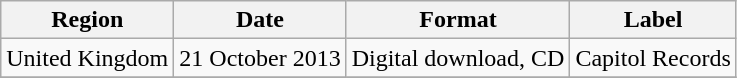<table class="wikitable">
<tr>
<th>Region</th>
<th>Date</th>
<th>Format</th>
<th>Label</th>
</tr>
<tr>
<td>United Kingdom</td>
<td>21 October 2013</td>
<td>Digital download, CD</td>
<td>Capitol Records</td>
</tr>
<tr>
</tr>
</table>
